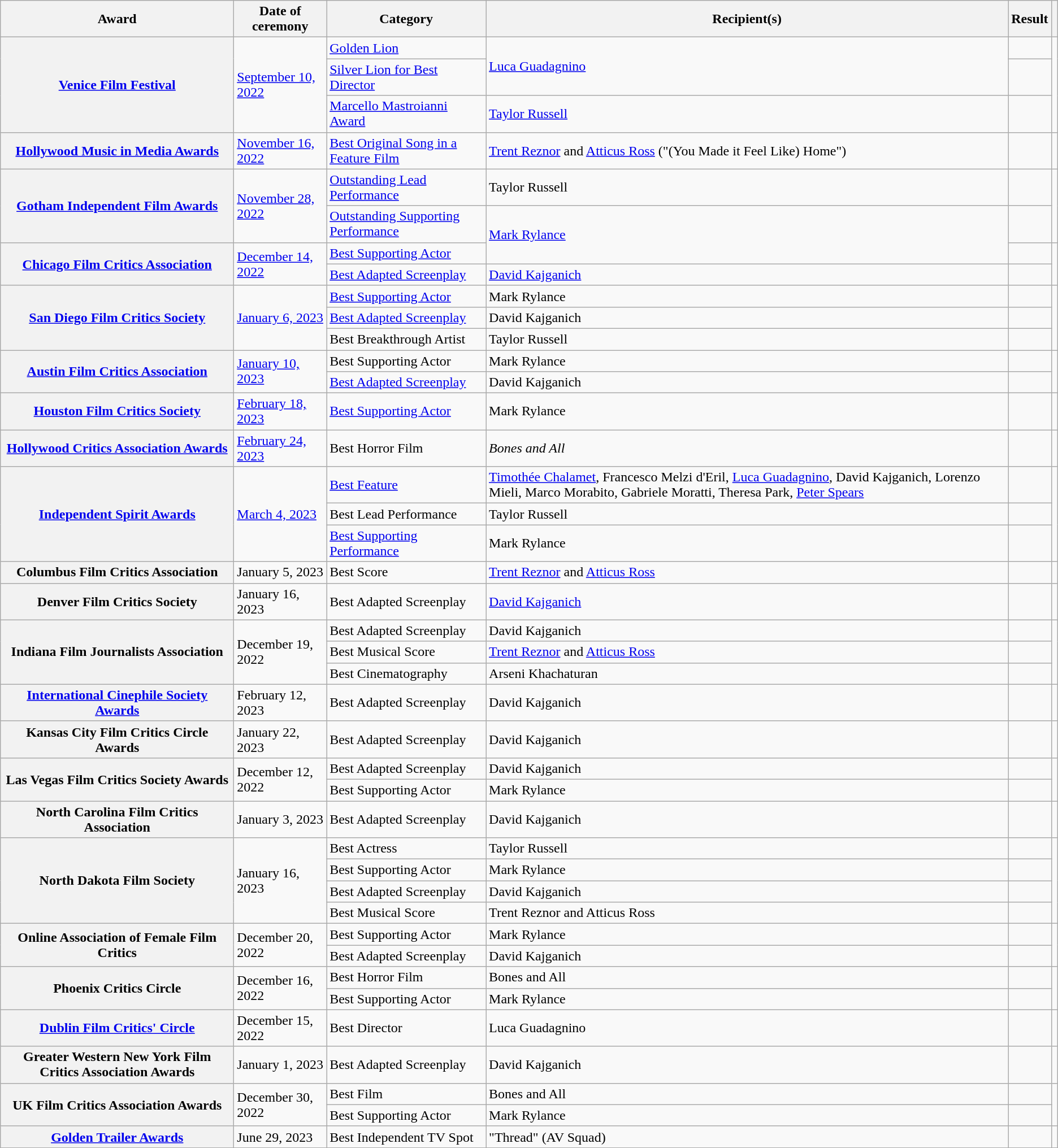<table class="wikitable sortable plainrowheaders">
<tr>
<th scope="col">Award</th>
<th scope="col">Date of ceremony</th>
<th scope="col">Category</th>
<th scope="col">Recipient(s)</th>
<th scope="col">Result</th>
<th scope="col" class="unsortable"></th>
</tr>
<tr>
<th rowspan="3" scope="row"><a href='#'>Venice Film Festival</a></th>
<td rowspan="3"><a href='#'>September 10, 2022</a></td>
<td><a href='#'>Golden Lion</a></td>
<td rowspan="2"><a href='#'>Luca Guadagnino</a></td>
<td></td>
<td rowspan="3"></td>
</tr>
<tr>
<td><a href='#'>Silver Lion for Best Director</a></td>
<td></td>
</tr>
<tr>
<td><a href='#'>Marcello Mastroianni Award</a></td>
<td><a href='#'>Taylor Russell</a></td>
<td></td>
</tr>
<tr>
<th scope="row"><a href='#'>Hollywood Music in Media Awards</a></th>
<td><a href='#'>November 16, 2022</a></td>
<td><a href='#'>Best Original Song in a Feature Film</a></td>
<td><a href='#'>Trent Reznor</a> and <a href='#'>Atticus Ross</a> ("(You Made it Feel Like) Home")</td>
<td></td>
<td></td>
</tr>
<tr>
<th rowspan="2" scope="row"><a href='#'>Gotham Independent Film Awards</a></th>
<td rowspan="2"><a href='#'>November 28, 2022</a></td>
<td><a href='#'>Outstanding Lead Performance</a></td>
<td>Taylor Russell</td>
<td></td>
<td rowspan="2"></td>
</tr>
<tr>
<td><a href='#'>Outstanding Supporting Performance</a></td>
<td rowspan="2"><a href='#'>Mark Rylance</a></td>
<td></td>
</tr>
<tr>
<th rowspan="2" scope="row"><a href='#'>Chicago Film Critics Association</a></th>
<td rowspan="2"><a href='#'>December 14, 2022</a></td>
<td><a href='#'>Best Supporting Actor</a></td>
<td></td>
<td rowspan="2"></td>
</tr>
<tr>
<td><a href='#'>Best Adapted Screenplay</a></td>
<td><a href='#'>David Kajganich</a></td>
<td></td>
</tr>
<tr>
<th rowspan="3" scope="row"><a href='#'>San Diego Film Critics Society</a></th>
<td rowspan="3"><a href='#'>January 6, 2023</a></td>
<td><a href='#'>Best Supporting Actor</a></td>
<td>Mark Rylance</td>
<td></td>
<td rowspan="3"></td>
</tr>
<tr>
<td><a href='#'>Best Adapted Screenplay</a></td>
<td>David Kajganich</td>
<td></td>
</tr>
<tr>
<td>Best Breakthrough Artist</td>
<td>Taylor Russell</td>
<td></td>
</tr>
<tr>
<th scope="row" rowspan="2"><a href='#'>Austin Film Critics Association</a></th>
<td rowspan="2"><a href='#'>January 10, 2023</a></td>
<td>Best Supporting Actor</td>
<td>Mark Rylance</td>
<td></td>
<td rowspan="2"></td>
</tr>
<tr>
<td><a href='#'>Best Adapted Screenplay</a></td>
<td>David Kajganich</td>
<td></td>
</tr>
<tr>
<th scope="row"><a href='#'>Houston Film Critics Society</a></th>
<td><a href='#'>February 18, 2023</a></td>
<td><a href='#'>Best Supporting Actor</a></td>
<td>Mark Rylance</td>
<td></td>
<td></td>
</tr>
<tr>
<th scope="row"><a href='#'>Hollywood Critics Association Awards</a></th>
<td><a href='#'>February 24, 2023</a></td>
<td>Best Horror Film</td>
<td><em>Bones and All</em></td>
<td></td>
<td></td>
</tr>
<tr>
<th rowspan="3" scope="row"><a href='#'>Independent Spirit Awards</a></th>
<td rowspan="3"><a href='#'>March 4, 2023</a></td>
<td><a href='#'>Best Feature</a></td>
<td><a href='#'>Timothée Chalamet</a>, Francesco Melzi d'Eril, <a href='#'>Luca Guadagnino</a>, David Kajganich, Lorenzo Mieli, Marco Morabito, Gabriele Moratti, Theresa Park, <a href='#'>Peter Spears</a></td>
<td></td>
<td rowspan="3"></td>
</tr>
<tr>
<td>Best Lead Performance</td>
<td>Taylor Russell</td>
<td></td>
</tr>
<tr>
<td><a href='#'>Best Supporting Performance</a></td>
<td>Mark Rylance</td>
<td></td>
</tr>
<tr>
<th scope="row">Columbus Film Critics Association</th>
<td>January 5, 2023</td>
<td>Best Score</td>
<td><a href='#'>Trent Reznor</a> and <a href='#'>Atticus Ross</a></td>
<td></td>
<td></td>
</tr>
<tr>
<th scope="row">Denver Film Critics Society</th>
<td>January 16, 2023</td>
<td>Best Adapted Screenplay</td>
<td><a href='#'>David Kajganich</a></td>
<td></td>
<td></td>
</tr>
<tr>
<th rowspan="3" scope="row">Indiana Film Journalists Association</th>
<td rowspan="3">December 19, 2022</td>
<td>Best Adapted Screenplay</td>
<td>David Kajganich</td>
<td></td>
<td rowspan="3"></td>
</tr>
<tr>
<td>Best Musical Score</td>
<td><a href='#'>Trent Reznor</a> and <a href='#'>Atticus Ross</a></td>
<td></td>
</tr>
<tr>
<td>Best Cinematography</td>
<td>Arseni Khachaturan</td>
<td></td>
</tr>
<tr>
<th scope="row"><a href='#'>International Cinephile Society Awards</a></th>
<td>February 12, 2023</td>
<td>Best Adapted Screenplay</td>
<td>David Kajganich</td>
<td></td>
<td></td>
</tr>
<tr>
<th scope="row">Kansas City Film Critics Circle Awards</th>
<td>January 22, 2023</td>
<td>Best Adapted Screenplay</td>
<td>David Kajganich</td>
<td></td>
<td></td>
</tr>
<tr>
<th rowspan="2" scope="row">Las Vegas Film Critics Society Awards</th>
<td rowspan="2">December 12, 2022</td>
<td>Best Adapted Screenplay</td>
<td>David Kajganich</td>
<td></td>
<td rowspan="2"></td>
</tr>
<tr>
<td>Best Supporting Actor</td>
<td>Mark Rylance</td>
<td></td>
</tr>
<tr>
<th scope="row">North Carolina Film Critics Association</th>
<td>January 3, 2023</td>
<td>Best Adapted Screenplay</td>
<td>David Kajganich</td>
<td></td>
<td></td>
</tr>
<tr>
<th rowspan="4" scope="row">North Dakota Film Society</th>
<td rowspan="4">January 16, 2023</td>
<td>Best Actress</td>
<td>Taylor Russell</td>
<td></td>
<td rowspan="4"></td>
</tr>
<tr>
<td>Best Supporting Actor</td>
<td>Mark Rylance</td>
<td></td>
</tr>
<tr>
<td>Best Adapted Screenplay</td>
<td>David Kajganich</td>
<td></td>
</tr>
<tr>
<td>Best Musical Score</td>
<td>Trent Reznor and Atticus Ross</td>
<td></td>
</tr>
<tr>
<th rowspan="2" scope="row">Online Association of Female Film Critics</th>
<td rowspan="2">December 20, 2022</td>
<td>Best Supporting Actor</td>
<td>Mark Rylance</td>
<td></td>
<td rowspan="2"></td>
</tr>
<tr>
<td>Best Adapted Screenplay</td>
<td>David Kajganich</td>
<td></td>
</tr>
<tr>
<th rowspan="2" scope="row">Phoenix Critics Circle</th>
<td rowspan="2">December 16, 2022</td>
<td>Best Horror Film</td>
<td>Bones and All</td>
<td></td>
<td rowspan="2"></td>
</tr>
<tr>
<td>Best Supporting Actor</td>
<td>Mark Rylance</td>
<td></td>
</tr>
<tr>
<th scope="row"><a href='#'>Dublin Film Critics' Circle</a></th>
<td>December 15, 2022</td>
<td>Best Director</td>
<td>Luca Guadagnino</td>
<td></td>
<td></td>
</tr>
<tr>
<th scope="row">Greater Western New York Film Critics Association Awards</th>
<td>January 1, 2023</td>
<td>Best Adapted Screenplay</td>
<td>David Kajganich</td>
<td></td>
<td></td>
</tr>
<tr>
<th rowspan="2" scope="row">UK Film Critics Association Awards</th>
<td rowspan="2">December 30, 2022</td>
<td>Best Film</td>
<td>Bones and All</td>
<td></td>
<td rowspan="2"></td>
</tr>
<tr>
<td>Best Supporting Actor</td>
<td>Mark Rylance</td>
<td></td>
</tr>
<tr>
<th scope="row"><a href='#'>Golden Trailer Awards</a></th>
<td>June 29, 2023</td>
<td>Best Independent TV Spot</td>
<td>"Thread" (AV Squad)</td>
<td></td>
<td></td>
</tr>
<tr>
</tr>
</table>
